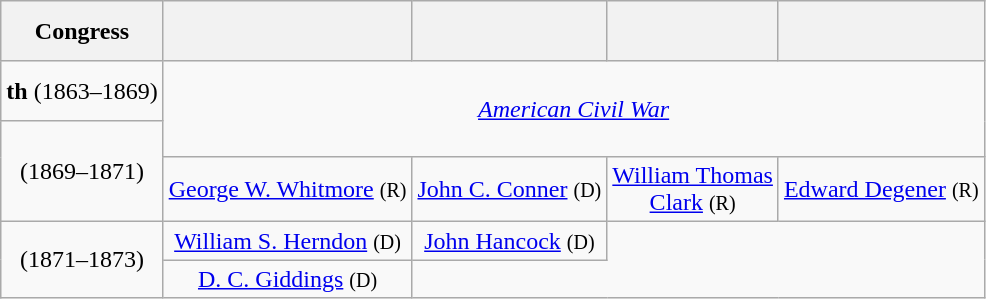<table class=wikitable style="text-align:center">
<tr style="height:2.5em">
<th>Congress</th>
<th></th>
<th></th>
<th></th>
<th></th>
</tr>
<tr style="height:2.5em">
<td><strong>th</strong> (1863–1869)</td>
<td rowspan=2 colspan=4><em><a href='#'>American Civil War</a></em></td>
</tr>
<tr style="height:1.5em">
<td rowspan=2><strong></strong> (1869–1871)</td>
</tr>
<tr style="height:1.5em">
<td><a href='#'>George W. Whitmore</a> <small>(R)</small></td>
<td><a href='#'>John C. Conner</a> <small>(D)</small></td>
<td><a href='#'>William Thomas<br>Clark</a> <small>(R)</small></td>
<td><a href='#'>Edward Degener</a> <small>(R)</small></td>
</tr>
<tr style="height:1.5em">
<td rowspan=2><strong></strong> (1871–1873)</td>
<td><a href='#'>William S. Herndon</a> <small>(D)</small></td>
<td><a href='#'>John Hancock</a> <small>(D)</small></td>
</tr>
<tr style="height:1.5em">
<td><a href='#'>D. C. Giddings</a> <small>(D)</small></td>
</tr>
</table>
